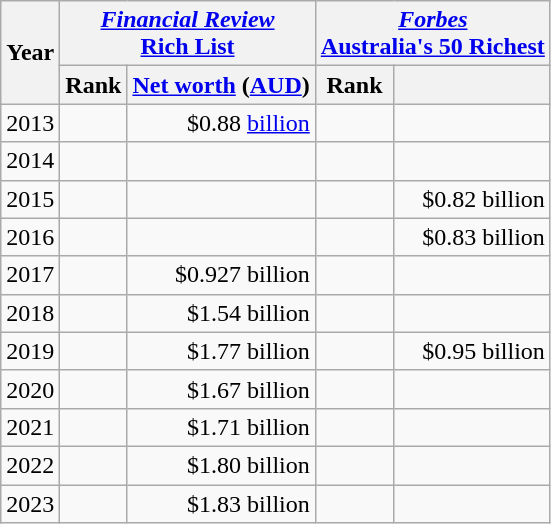<table class="wikitable">
<tr>
<th rowspan=2>Year</th>
<th colspan=2><em><a href='#'>Financial Review</a></em><br><a href='#'>Rich List</a></th>
<th colspan=2><em><a href='#'>Forbes</a></em><br><a href='#'>Australia's 50 Richest</a></th>
</tr>
<tr>
<th>Rank</th>
<th><a href='#'>Net worth</a> (<a href='#'>AUD</a>)</th>
<th>Rank</th>
<th></th>
</tr>
<tr>
<td>2013</td>
<td align="center"></td>
<td align="right">$0.88 <a href='#'>billion</a></td>
<td align="center"></td>
<td align="right"></td>
</tr>
<tr>
<td>2014</td>
<td align="center"></td>
<td align="right"></td>
<td align="center"></td>
<td align="right"></td>
</tr>
<tr>
<td>2015</td>
<td align="center"></td>
<td align="right"></td>
<td align="center"></td>
<td align="right">$0.82 billion </td>
</tr>
<tr>
<td>2016</td>
<td align="center"></td>
<td align="right"></td>
<td align="center"></td>
<td align="right">$0.83 billion </td>
</tr>
<tr>
<td>2017</td>
<td align="center"></td>
<td align="right">$0.927 billion</td>
<td align="center"></td>
<td align="right"></td>
</tr>
<tr>
<td>2018</td>
<td align="center"></td>
<td align="right">$1.54 billion </td>
<td align="center"></td>
<td align="right"></td>
</tr>
<tr>
<td>2019</td>
<td align="center"></td>
<td align="right">$1.77 billion </td>
<td align="center"></td>
<td align="right">$0.95 billion </td>
</tr>
<tr>
<td>2020</td>
<td align="center"></td>
<td align="right">$1.67 billion </td>
<td align="center"></td>
<td align="right"></td>
</tr>
<tr>
<td>2021</td>
<td align="center"></td>
<td align="right">$1.71 billion </td>
<td align="center"></td>
<td align="right"></td>
</tr>
<tr>
<td>2022</td>
<td align="center"></td>
<td align="right">$1.80 billion </td>
<td align="center"></td>
<td align="right"></td>
</tr>
<tr>
<td>2023</td>
<td align="center"></td>
<td align="right">$1.83 billion </td>
<td align="center"></td>
<td align="right"></td>
</tr>
</table>
